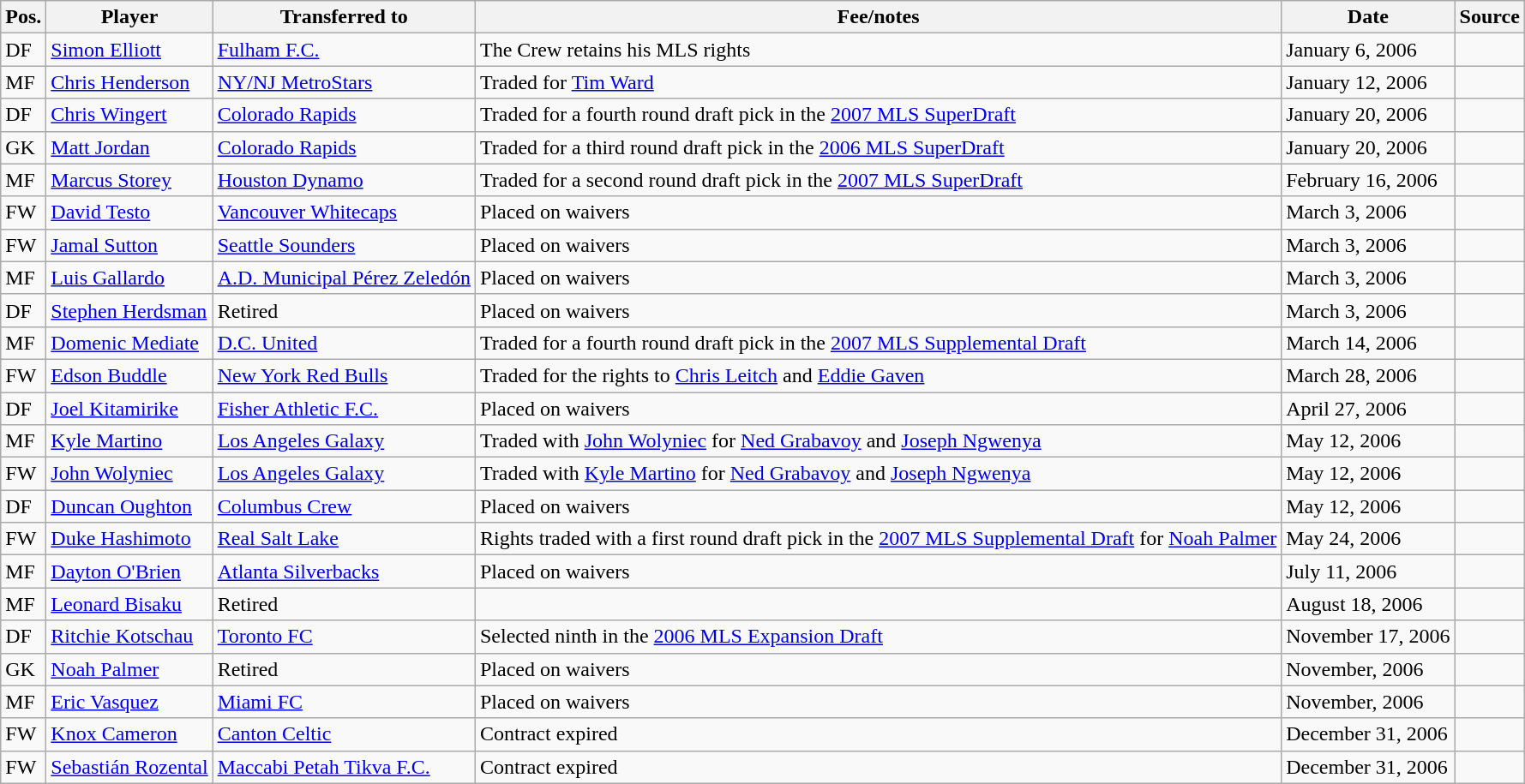<table class="wikitable sortable" style="text-align: left">
<tr>
<th><strong>Pos.</strong></th>
<th><strong>Player</strong></th>
<th><strong>Transferred to</strong></th>
<th><strong>Fee/notes</strong></th>
<th><strong>Date</strong></th>
<th><strong>Source</strong></th>
</tr>
<tr>
<td>DF</td>
<td> <a href='#'>Simon Elliott</a></td>
<td> <a href='#'>Fulham F.C.</a></td>
<td>The Crew retains his MLS rights</td>
<td>January 6, 2006</td>
<td align=center></td>
</tr>
<tr>
<td>MF</td>
<td> <a href='#'>Chris Henderson</a></td>
<td> <a href='#'>NY/NJ MetroStars</a></td>
<td>Traded for <a href='#'>Tim Ward</a></td>
<td>January 12, 2006</td>
<td align=center></td>
</tr>
<tr>
<td>DF</td>
<td> <a href='#'>Chris Wingert</a></td>
<td> <a href='#'>Colorado Rapids</a></td>
<td>Traded for a fourth round draft pick in the <a href='#'>2007 MLS SuperDraft</a></td>
<td>January 20, 2006</td>
<td align=center></td>
</tr>
<tr>
<td>GK</td>
<td> <a href='#'>Matt Jordan</a></td>
<td> <a href='#'>Colorado Rapids</a></td>
<td>Traded for a third round draft pick in the <a href='#'>2006 MLS SuperDraft</a></td>
<td>January 20, 2006</td>
<td align=center></td>
</tr>
<tr>
<td>MF</td>
<td> <a href='#'>Marcus Storey</a></td>
<td> <a href='#'>Houston Dynamo</a></td>
<td>Traded for a second round draft pick in the <a href='#'>2007 MLS SuperDraft</a></td>
<td>February 16, 2006</td>
<td align=center></td>
</tr>
<tr>
<td>FW</td>
<td> <a href='#'>David Testo</a></td>
<td> <a href='#'>Vancouver Whitecaps</a></td>
<td>Placed on waivers</td>
<td>March 3, 2006</td>
<td align=center></td>
</tr>
<tr>
<td>FW</td>
<td> <a href='#'>Jamal Sutton</a></td>
<td> <a href='#'>Seattle Sounders</a></td>
<td>Placed on waivers</td>
<td>March 3, 2006</td>
<td align=center></td>
</tr>
<tr>
<td>MF</td>
<td> <a href='#'>Luis Gallardo</a></td>
<td> <a href='#'>A.D. Municipal Pérez Zeledón</a></td>
<td>Placed on waivers</td>
<td>March 3, 2006</td>
<td align=center></td>
</tr>
<tr>
<td>DF</td>
<td> <a href='#'>Stephen Herdsman</a></td>
<td>Retired</td>
<td>Placed on waivers</td>
<td>March 3, 2006</td>
<td align=center></td>
</tr>
<tr>
<td>MF</td>
<td> <a href='#'>Domenic Mediate</a></td>
<td> <a href='#'>D.C. United</a></td>
<td>Traded for a fourth round draft pick in the <a href='#'>2007 MLS Supplemental Draft</a></td>
<td>March 14, 2006</td>
<td align=center></td>
</tr>
<tr>
<td>FW</td>
<td> <a href='#'>Edson Buddle</a></td>
<td> <a href='#'>New York Red Bulls</a></td>
<td>Traded for the rights to <a href='#'>Chris Leitch</a> and <a href='#'>Eddie Gaven</a></td>
<td>March 28, 2006</td>
<td align=center></td>
</tr>
<tr>
<td>DF</td>
<td> <a href='#'>Joel Kitamirike</a></td>
<td> <a href='#'>Fisher Athletic F.C.</a></td>
<td>Placed on waivers</td>
<td>April 27, 2006</td>
<td align=center></td>
</tr>
<tr>
<td>MF</td>
<td> <a href='#'>Kyle Martino</a></td>
<td> <a href='#'>Los Angeles Galaxy</a></td>
<td>Traded with <a href='#'>John Wolyniec</a> for <a href='#'>Ned Grabavoy</a> and <a href='#'>Joseph Ngwenya</a></td>
<td>May 12, 2006</td>
<td align=center></td>
</tr>
<tr>
<td>FW</td>
<td> <a href='#'>John Wolyniec</a></td>
<td> <a href='#'>Los Angeles Galaxy</a></td>
<td>Traded with <a href='#'>Kyle Martino</a> for <a href='#'>Ned Grabavoy</a> and <a href='#'>Joseph Ngwenya</a></td>
<td>May 12, 2006</td>
<td align=center></td>
</tr>
<tr>
<td>DF</td>
<td> <a href='#'>Duncan Oughton</a></td>
<td> <a href='#'>Columbus Crew</a></td>
<td>Placed on waivers</td>
<td>May 12, 2006</td>
<td align=center></td>
</tr>
<tr>
<td>FW</td>
<td> <a href='#'>Duke Hashimoto</a></td>
<td> <a href='#'>Real Salt Lake</a></td>
<td>Rights traded with a first round draft pick in the <a href='#'>2007 MLS Supplemental Draft</a> for <a href='#'>Noah Palmer</a></td>
<td>May 24, 2006</td>
<td align=center></td>
</tr>
<tr>
<td>MF</td>
<td> <a href='#'>Dayton O'Brien</a></td>
<td> <a href='#'>Atlanta Silverbacks</a></td>
<td>Placed on waivers</td>
<td>July 11, 2006</td>
<td align=center></td>
</tr>
<tr>
<td>MF</td>
<td> <a href='#'>Leonard Bisaku</a></td>
<td>Retired</td>
<td></td>
<td>August 18, 2006</td>
<td align=center></td>
</tr>
<tr>
<td>DF</td>
<td> <a href='#'>Ritchie Kotschau</a></td>
<td> <a href='#'>Toronto FC</a></td>
<td>Selected ninth in the <a href='#'>2006 MLS Expansion Draft</a></td>
<td>November 17, 2006</td>
<td align=center></td>
</tr>
<tr>
<td>GK</td>
<td> <a href='#'>Noah Palmer</a></td>
<td>Retired</td>
<td>Placed on waivers</td>
<td>November, 2006</td>
<td align=center></td>
</tr>
<tr>
<td>MF</td>
<td> <a href='#'>Eric Vasquez</a></td>
<td> <a href='#'>Miami FC</a></td>
<td>Placed on waivers</td>
<td>November, 2006</td>
<td align=center></td>
</tr>
<tr>
<td>FW</td>
<td> <a href='#'>Knox Cameron</a></td>
<td> <a href='#'>Canton Celtic</a></td>
<td>Contract expired</td>
<td>December 31, 2006</td>
<td align=center></td>
</tr>
<tr>
<td>FW</td>
<td> <a href='#'>Sebastián Rozental</a></td>
<td> <a href='#'>Maccabi Petah Tikva F.C.</a></td>
<td>Contract expired</td>
<td>December 31, 2006</td>
<td align=center></td>
</tr>
</table>
